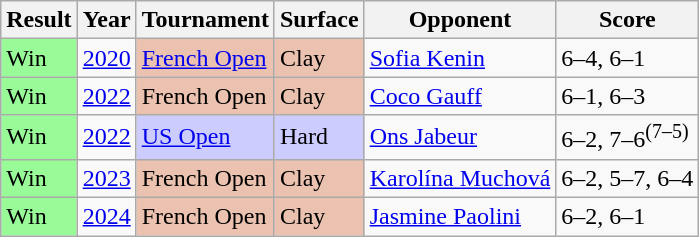<table class="sortable wikitable">
<tr>
<th scope="col">Result</th>
<th scope="col">Year</th>
<th scope="col">Tournament</th>
<th scope="col">Surface</th>
<th scope="col">Opponent</th>
<th scope="col" class="unsortable">Score</th>
</tr>
<tr>
<td style=background:#98fb98>Win</td>
<td><a href='#'>2020</a></td>
<td style=background:#ebc2af><a href='#'>French Open</a></td>
<td style=background:#ebc2af>Clay</td>
<td> <a href='#'>Sofia Kenin</a></td>
<td>6–4, 6–1</td>
</tr>
<tr>
<td style=background:#98fb98>Win</td>
<td><a href='#'>2022</a></td>
<td style=background:#ebc2af>French Open </td>
<td style=background:#ebc2af>Clay</td>
<td> <a href='#'>Coco Gauff</a></td>
<td>6–1, 6–3</td>
</tr>
<tr>
<td style=background:#98fb98>Win</td>
<td><a href='#'>2022</a></td>
<td style=background:#ccccff><a href='#'>US Open</a></td>
<td style=background:#ccccff>Hard</td>
<td> <a href='#'>Ons Jabeur</a></td>
<td>6–2, 7–6<sup>(7–5)</sup></td>
</tr>
<tr>
<td style=background:#98fb98>Win</td>
<td><a href='#'>2023</a></td>
<td style=background:#ebc2af>French Open </td>
<td style=background:#ebc2af>Clay</td>
<td> <a href='#'>Karolína Muchová</a></td>
<td>6–2, 5–7, 6–4</td>
</tr>
<tr>
<td style=background:#98fb98>Win</td>
<td><a href='#'>2024</a></td>
<td style=background:#ebc2af>French Open </td>
<td style=background:#ebc2af>Clay</td>
<td> <a href='#'>Jasmine Paolini</a></td>
<td>6–2, 6–1</td>
</tr>
</table>
